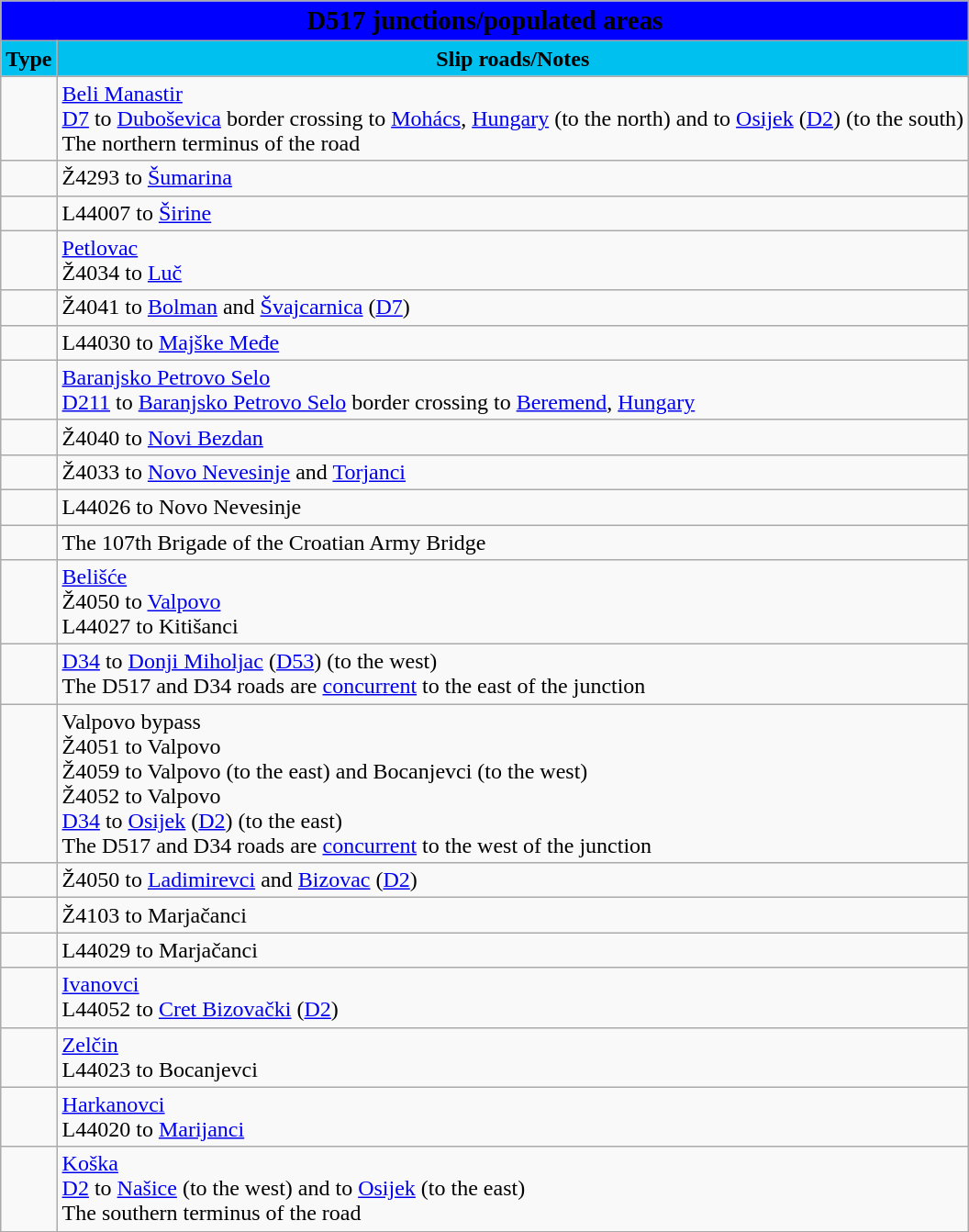<table class="wikitable">
<tr>
<td colspan=2 bgcolor=blue align=center style=margin-top:15><span><big><strong>D517 junctions/populated areas</strong></big></span></td>
</tr>
<tr>
<td align=center bgcolor=00c0f0><strong>Type</strong></td>
<td align=center bgcolor=00c0f0><strong>Slip roads/Notes</strong></td>
</tr>
<tr>
<td></td>
<td><a href='#'>Beli Manastir</a><br> <a href='#'>D7</a> to <a href='#'>Duboševica</a> border crossing to <a href='#'>Mohács</a>, <a href='#'>Hungary</a> (to the north) and to <a href='#'>Osijek</a> (<a href='#'>D2</a>) (to the south)<br>The northern terminus of the road</td>
</tr>
<tr>
<td></td>
<td>Ž4293 to <a href='#'>Šumarina</a></td>
</tr>
<tr>
<td></td>
<td>L44007 to <a href='#'>Širine</a></td>
</tr>
<tr>
<td></td>
<td><a href='#'>Petlovac</a><br>Ž4034 to <a href='#'>Luč</a></td>
</tr>
<tr>
<td></td>
<td>Ž4041 to <a href='#'>Bolman</a> and <a href='#'>Švajcarnica</a> (<a href='#'>D7</a>)</td>
</tr>
<tr>
<td></td>
<td>L44030 to <a href='#'>Majške Međe</a></td>
</tr>
<tr>
<td></td>
<td><a href='#'>Baranjsko Petrovo Selo</a><br> <a href='#'>D211</a> to <a href='#'>Baranjsko Petrovo Selo</a> border crossing to <a href='#'>Beremend</a>, <a href='#'>Hungary</a></td>
</tr>
<tr>
<td></td>
<td>Ž4040 to <a href='#'>Novi Bezdan</a></td>
</tr>
<tr>
<td></td>
<td>Ž4033 to <a href='#'>Novo Nevesinje</a> and <a href='#'>Torjanci</a></td>
</tr>
<tr>
<td></td>
<td>L44026 to Novo Nevesinje</td>
</tr>
<tr>
<td></td>
<td>The 107th Brigade of the Croatian Army Bridge</td>
</tr>
<tr>
<td></td>
<td><a href='#'>Belišće</a><br>Ž4050 to <a href='#'>Valpovo</a><br>L44027 to Kitišanci</td>
</tr>
<tr>
<td></td>
<td> <a href='#'>D34</a> to <a href='#'>Donji Miholjac</a> (<a href='#'>D53</a>) (to the west)<br>The D517 and D34 roads are <a href='#'>concurrent</a> to the east of the junction</td>
</tr>
<tr>
<td></td>
<td>Valpovo bypass<br>Ž4051 to Valpovo<br>Ž4059 to Valpovo (to the east) and Bocanjevci (to the west)<br>Ž4052 to Valpovo<br> <a href='#'>D34</a> to <a href='#'>Osijek</a> (<a href='#'>D2</a>) (to the east)<br>The D517 and D34 roads are <a href='#'>concurrent</a> to the west of the junction</td>
</tr>
<tr>
<td></td>
<td>Ž4050 to <a href='#'>Ladimirevci</a> and <a href='#'>Bizovac</a> (<a href='#'>D2</a>)</td>
</tr>
<tr>
<td></td>
<td>Ž4103 to Marjačanci</td>
</tr>
<tr>
<td></td>
<td>L44029 to Marjačanci</td>
</tr>
<tr>
<td></td>
<td><a href='#'>Ivanovci</a><br>L44052 to <a href='#'>Cret Bizovački</a> (<a href='#'>D2</a>)</td>
</tr>
<tr>
<td></td>
<td><a href='#'>Zelčin</a><br>L44023 to Bocanjevci</td>
</tr>
<tr>
<td></td>
<td><a href='#'>Harkanovci</a><br>L44020 to <a href='#'>Marijanci</a></td>
</tr>
<tr>
<td></td>
<td><a href='#'>Koška</a><br> <a href='#'>D2</a> to <a href='#'>Našice</a> (to the west) and to <a href='#'>Osijek</a> (to the east)<br>The southern terminus of the road</td>
</tr>
</table>
